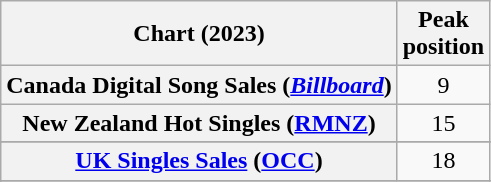<table class="wikitable sortable plainrowheaders" style="text-align:center">
<tr>
<th scope="col">Chart (2023)</th>
<th scope="col">Peak<br>position</th>
</tr>
<tr>
<th scope="row">Canada Digital Song Sales (<em><a href='#'>Billboard</a></em>)</th>
<td>9</td>
</tr>
<tr>
<th scope="row">New Zealand Hot Singles (<a href='#'>RMNZ</a>)</th>
<td>15</td>
</tr>
<tr>
</tr>
<tr>
<th scope="row"><a href='#'>UK Singles Sales</a> (<a href='#'>OCC</a>)</th>
<td>18</td>
</tr>
<tr>
</tr>
<tr>
</tr>
<tr>
</tr>
</table>
